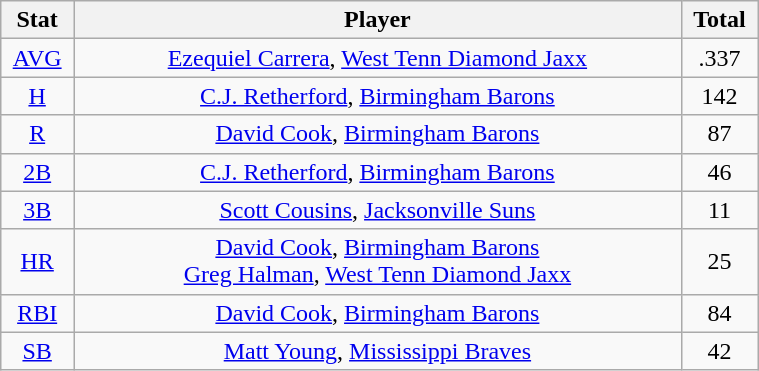<table class="wikitable" width="40%" style="text-align:center;">
<tr>
<th width="5%">Stat</th>
<th width="60%">Player</th>
<th width="5%">Total</th>
</tr>
<tr>
<td><a href='#'>AVG</a></td>
<td><a href='#'>Ezequiel Carrera</a>, <a href='#'>West Tenn Diamond Jaxx</a></td>
<td>.337</td>
</tr>
<tr>
<td><a href='#'>H</a></td>
<td><a href='#'>C.J. Retherford</a>, <a href='#'>Birmingham Barons</a></td>
<td>142</td>
</tr>
<tr>
<td><a href='#'>R</a></td>
<td><a href='#'>David Cook</a>, <a href='#'>Birmingham Barons</a></td>
<td>87</td>
</tr>
<tr>
<td><a href='#'>2B</a></td>
<td><a href='#'>C.J. Retherford</a>, <a href='#'>Birmingham Barons</a></td>
<td>46</td>
</tr>
<tr>
<td><a href='#'>3B</a></td>
<td><a href='#'>Scott Cousins</a>, <a href='#'>Jacksonville Suns</a></td>
<td>11</td>
</tr>
<tr>
<td><a href='#'>HR</a></td>
<td><a href='#'>David Cook</a>, <a href='#'>Birmingham Barons</a> <br> <a href='#'>Greg Halman</a>, <a href='#'>West Tenn Diamond Jaxx</a></td>
<td>25</td>
</tr>
<tr>
<td><a href='#'>RBI</a></td>
<td><a href='#'>David Cook</a>, <a href='#'>Birmingham Barons</a></td>
<td>84</td>
</tr>
<tr>
<td><a href='#'>SB</a></td>
<td><a href='#'>Matt Young</a>, <a href='#'>Mississippi Braves</a></td>
<td>42</td>
</tr>
</table>
